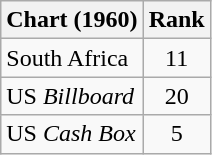<table class="wikitable sortable">
<tr>
<th>Chart (1960)</th>
<th style="text-align:center;">Rank</th>
</tr>
<tr>
<td>South Africa </td>
<td align="center">11</td>
</tr>
<tr>
<td>US <em>Billboard</em> </td>
<td style="text-align:center;">20</td>
</tr>
<tr>
<td>US <em>Cash Box</em> </td>
<td style="text-align:center;">5</td>
</tr>
</table>
